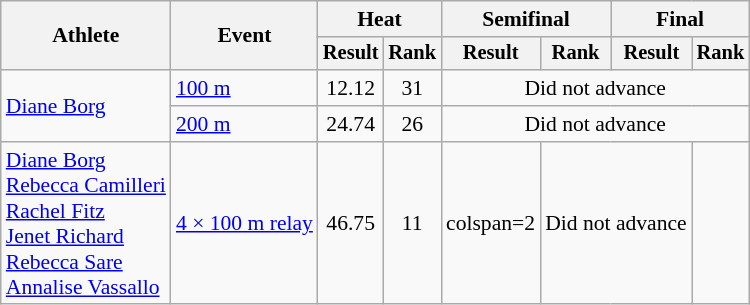<table class="wikitable" style="font-size:90%">
<tr>
<th rowspan=2>Athlete</th>
<th rowspan=2>Event</th>
<th colspan=2>Heat</th>
<th colspan=2>Semifinal</th>
<th colspan=2>Final</th>
</tr>
<tr style="font-size:95%">
<th>Result</th>
<th>Rank</th>
<th>Result</th>
<th>Rank</th>
<th>Result</th>
<th>Rank</th>
</tr>
<tr align=center>
<td align=left rowspan=2><a href='#'>Diane Borg</a></td>
<td align=left><a href='#'>100 m</a></td>
<td>12.12</td>
<td>31</td>
<td colspan=4>Did not advance</td>
</tr>
<tr align=center>
<td align=left><a href='#'>200 m</a></td>
<td>24.74</td>
<td>26</td>
<td colspan=4>Did not advance</td>
</tr>
<tr align=center>
<td align=left><a href='#'>Diane Borg</a><br><a href='#'>Rebecca Camilleri</a><br><a href='#'>Rachel Fitz</a><br><a href='#'>Jenet Richard</a><br><a href='#'>Rebecca Sare</a><br><a href='#'>Annalise Vassallo</a></td>
<td align=left><a href='#'>4 × 100 m relay</a></td>
<td>46.75</td>
<td>11</td>
<td>colspan=2 </td>
<td colspan=2>Did not advance</td>
</tr>
</table>
